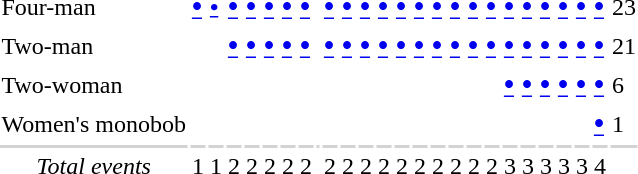<table>
<tr>
<td align=left>Four-man</td>
<td><big><strong><a href='#'>•</a></strong></big></td>
<td><strong><a href='#'>•</a></strong></td>
<td><big><strong><a href='#'>•</a></strong></big></td>
<td><big><strong><a href='#'>•</a></strong></big></td>
<td><big><strong><a href='#'>•</a></strong></big></td>
<td><big><strong><a href='#'>•</a></strong></big></td>
<td><big><strong><a href='#'>•</a></strong></big></td>
<td></td>
<td><big><strong><a href='#'>•</a></strong></big></td>
<td><big><strong><a href='#'>•</a></strong></big></td>
<td><big><strong><a href='#'>•</a></strong></big></td>
<td><big><strong><a href='#'>•</a></strong></big></td>
<td><big><strong><a href='#'>•</a></strong></big></td>
<td><big><strong><a href='#'>•</a></strong></big></td>
<td><big><strong><a href='#'>•</a></strong></big></td>
<td><big><strong><a href='#'>•</a></strong></big></td>
<td><big><strong><a href='#'>•</a></strong></big></td>
<td><big><strong><a href='#'>•</a></strong></big></td>
<td><big><strong><a href='#'>•</a></strong></big></td>
<td><big><strong><a href='#'>•</a></strong></big></td>
<td><big><strong><a href='#'>•</a></strong></big></td>
<td><big><strong><a href='#'>•</a></strong></big></td>
<td><big><strong><a href='#'>•</a></strong></big></td>
<td><big><strong><a href='#'>•</a></strong></big></td>
<td>23</td>
</tr>
<tr>
<td align=left>Two-man</td>
<td></td>
<td></td>
<td><big><strong><a href='#'>•</a></strong></big></td>
<td><big><strong><a href='#'>•</a></strong></big></td>
<td><big><strong><a href='#'>•</a></strong></big></td>
<td><big><strong><a href='#'>•</a></strong></big></td>
<td><big><strong><a href='#'>•</a></strong></big></td>
<td></td>
<td><big><strong><a href='#'>•</a></strong></big></td>
<td><big><strong><a href='#'>•</a></strong></big></td>
<td><big><strong><a href='#'>•</a></strong></big></td>
<td><big><strong><a href='#'>•</a></strong></big></td>
<td><big><strong><a href='#'>•</a></strong></big></td>
<td><big><strong><a href='#'>•</a></strong></big></td>
<td><big><strong><a href='#'>•</a></strong></big></td>
<td><big><strong><a href='#'>•</a></strong></big></td>
<td><big><strong><a href='#'>•</a></strong></big></td>
<td><big><strong><a href='#'>•</a></strong></big></td>
<td><big><strong><a href='#'>•</a></strong></big></td>
<td><big><strong><a href='#'>•</a></strong></big></td>
<td><big><strong><a href='#'>•</a></strong></big></td>
<td><big><strong><a href='#'>•</a></strong></big></td>
<td><big><strong><a href='#'>•</a></strong></big></td>
<td><big><strong><a href='#'>•</a></strong></big></td>
<td>21</td>
</tr>
<tr>
<td align=left>Two-woman</td>
<td></td>
<td></td>
<td></td>
<td></td>
<td></td>
<td></td>
<td></td>
<td></td>
<td></td>
<td></td>
<td></td>
<td></td>
<td></td>
<td></td>
<td></td>
<td></td>
<td></td>
<td></td>
<td><big><strong><a href='#'>•</a></strong></big></td>
<td><big><strong><a href='#'>•</a></strong></big></td>
<td><big><strong><a href='#'>•</a></strong></big></td>
<td><big><strong><a href='#'>•</a></strong></big></td>
<td><big><strong><a href='#'>•</a></strong></big></td>
<td><big><strong><a href='#'>•</a></strong></big></td>
<td>6</td>
</tr>
<tr>
<td align=left>Women's monobob</td>
<td></td>
<td></td>
<td></td>
<td></td>
<td></td>
<td></td>
<td></td>
<td></td>
<td></td>
<td></td>
<td></td>
<td></td>
<td></td>
<td></td>
<td></td>
<td></td>
<td></td>
<td></td>
<td></td>
<td></td>
<td></td>
<td></td>
<td></td>
<td><big><strong><a href='#'>•</a></strong></big></td>
<td>1</td>
</tr>
<tr bgcolor=lightgray>
<td></td>
<td></td>
<td></td>
<td></td>
<td></td>
<td></td>
<td></td>
<td></td>
<td></td>
<td></td>
<td></td>
<td></td>
<td></td>
<td></td>
<td></td>
<td></td>
<td></td>
<td></td>
<td></td>
<td></td>
<td></td>
<td></td>
<td></td>
<td></td>
<td></td>
<td></td>
</tr>
<tr align=center>
<td><em>Total events</em></td>
<td>1</td>
<td>1</td>
<td>2</td>
<td>2</td>
<td>2</td>
<td>2</td>
<td>2</td>
<td></td>
<td>2</td>
<td>2</td>
<td>2</td>
<td>2</td>
<td>2</td>
<td>2</td>
<td>2</td>
<td>2</td>
<td>2</td>
<td>2</td>
<td>3</td>
<td>3</td>
<td>3</td>
<td>3</td>
<td>3</td>
<td>4</td>
</tr>
</table>
